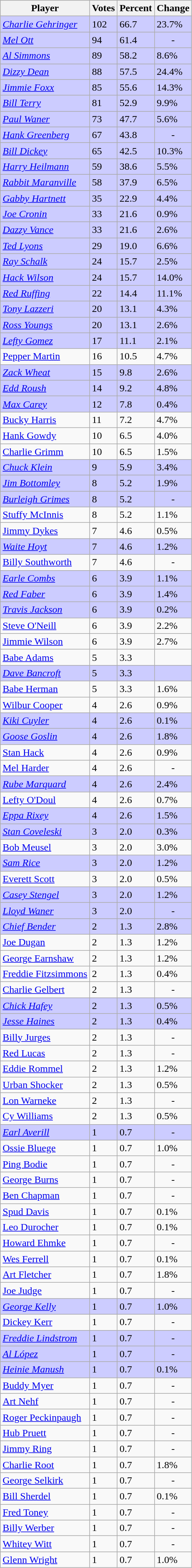<table class="wikitable" border="1">
<tr>
<th>Player</th>
<th>Votes</th>
<th>Percent</th>
<th>Change</th>
</tr>
<tr bgcolor="#ccccff">
<td><em><a href='#'>Charlie Gehringer</a></em></td>
<td>102</td>
<td>66.7</td>
<td align="left"> 23.7%</td>
</tr>
<tr bgcolor="#ccccff">
<td><em><a href='#'>Mel Ott</a></em></td>
<td>94</td>
<td>61.4</td>
<td align=center>-</td>
</tr>
<tr bgcolor="#ccccff">
<td><em><a href='#'>Al Simmons</a></em></td>
<td>89</td>
<td>58.2</td>
<td align="left"> 8.6%</td>
</tr>
<tr bgcolor="#ccccff">
<td><em><a href='#'>Dizzy Dean</a></em></td>
<td>88</td>
<td>57.5</td>
<td align="left"> 24.4%</td>
</tr>
<tr bgcolor="#ccccff">
<td><em><a href='#'>Jimmie Foxx</a></em></td>
<td>85</td>
<td>55.6</td>
<td align="left"> 14.3%</td>
</tr>
<tr bgcolor="#ccccff">
<td><em><a href='#'>Bill Terry</a></em></td>
<td>81</td>
<td>52.9</td>
<td align="left"> 9.9%</td>
</tr>
<tr bgcolor="#ccccff">
<td><em><a href='#'>Paul Waner</a></em></td>
<td>73</td>
<td>47.7</td>
<td align="left"> 5.6%</td>
</tr>
<tr bgcolor="#ccccff">
<td><em><a href='#'>Hank Greenberg</a></em></td>
<td>67</td>
<td>43.8</td>
<td align=center>-</td>
</tr>
<tr bgcolor="#ccccff">
<td><em><a href='#'>Bill Dickey</a></em></td>
<td>65</td>
<td>42.5</td>
<td align="left"> 10.3%</td>
</tr>
<tr bgcolor="#ccccff">
<td><em><a href='#'>Harry Heilmann</a></em></td>
<td>59</td>
<td>38.6</td>
<td align="left"> 5.5%</td>
</tr>
<tr bgcolor="#ccccff">
<td><em><a href='#'>Rabbit Maranville</a></em></td>
<td>58</td>
<td>37.9</td>
<td align="left"> 6.5%</td>
</tr>
<tr bgcolor="#ccccff">
<td><em><a href='#'>Gabby Hartnett</a></em></td>
<td>35</td>
<td>22.9</td>
<td align="left"> 4.4%</td>
</tr>
<tr bgcolor="#ccccff">
<td><em><a href='#'>Joe Cronin</a></em></td>
<td>33</td>
<td>21.6</td>
<td align="left"> 0.9%</td>
</tr>
<tr bgcolor="#ccccff">
<td><em><a href='#'>Dazzy Vance</a></em></td>
<td>33</td>
<td>21.6</td>
<td align="left"> 2.6%</td>
</tr>
<tr bgcolor="#ccccff">
<td><em><a href='#'>Ted Lyons</a></em></td>
<td>29</td>
<td>19.0</td>
<td align="left"> 6.6%</td>
</tr>
<tr bgcolor="#ccccff">
<td><em><a href='#'>Ray Schalk</a></em></td>
<td>24</td>
<td>15.7</td>
<td align="left"> 2.5%</td>
</tr>
<tr bgcolor="#ccccff">
<td><em><a href='#'>Hack Wilson</a></em></td>
<td>24</td>
<td>15.7</td>
<td align="left"> 14.0%</td>
</tr>
<tr bgcolor="#ccccff">
<td><em><a href='#'>Red Ruffing</a></em></td>
<td>22</td>
<td>14.4</td>
<td align="left"> 11.1%</td>
</tr>
<tr bgcolor="#ccccff">
<td><em><a href='#'>Tony Lazzeri</a></em></td>
<td>20</td>
<td>13.1</td>
<td align="left"> 4.3%</td>
</tr>
<tr bgcolor="#ccccff">
<td><em><a href='#'>Ross Youngs</a></em></td>
<td>20</td>
<td>13.1</td>
<td align="left"> 2.6%</td>
</tr>
<tr bgcolor="#ccccff">
<td><em><a href='#'>Lefty Gomez</a></em></td>
<td>17</td>
<td>11.1</td>
<td align="left"> 2.1%</td>
</tr>
<tr>
<td><a href='#'>Pepper Martin</a></td>
<td>16</td>
<td>10.5</td>
<td align="left"> 4.7%</td>
</tr>
<tr bgcolor="#ccccff">
<td><em><a href='#'>Zack Wheat</a></em></td>
<td>15</td>
<td>9.8</td>
<td align="left"> 2.6%</td>
</tr>
<tr bgcolor="#ccccff">
<td><em><a href='#'>Edd Roush</a></em></td>
<td>14</td>
<td>9.2</td>
<td align="left"> 4.8%</td>
</tr>
<tr bgcolor="#ccccff">
<td><em><a href='#'>Max Carey</a></em></td>
<td>12</td>
<td>7.8</td>
<td align="left"> 0.4%</td>
</tr>
<tr>
<td><a href='#'>Bucky Harris</a></td>
<td>11</td>
<td>7.2</td>
<td align="left"> 4.7%</td>
</tr>
<tr>
<td><a href='#'>Hank Gowdy</a></td>
<td>10</td>
<td>6.5</td>
<td align="left"> 4.0%</td>
</tr>
<tr>
<td><a href='#'>Charlie Grimm</a></td>
<td>10</td>
<td>6.5</td>
<td align="left"> 1.5%</td>
</tr>
<tr bgcolor="#ccccff">
<td><em><a href='#'>Chuck Klein</a></em></td>
<td>9</td>
<td>5.9</td>
<td align="left"> 3.4%</td>
</tr>
<tr bgcolor="#ccccff">
<td><em><a href='#'>Jim Bottomley</a></em></td>
<td>8</td>
<td>5.2</td>
<td align="left"> 1.9%</td>
</tr>
<tr bgcolor="#ccccff">
<td><em><a href='#'>Burleigh Grimes</a></em></td>
<td>8</td>
<td>5.2</td>
<td align=center>-</td>
</tr>
<tr>
<td><a href='#'>Stuffy McInnis</a></td>
<td>8</td>
<td>5.2</td>
<td align="left"> 1.1%</td>
</tr>
<tr>
<td><a href='#'>Jimmy Dykes</a></td>
<td>7</td>
<td>4.6</td>
<td align="left"> 0.5%</td>
</tr>
<tr bgcolor="#ccccff">
<td><em><a href='#'>Waite Hoyt</a></em></td>
<td>7</td>
<td>4.6</td>
<td align="left"> 1.2%</td>
</tr>
<tr>
<td><a href='#'>Billy Southworth</a></td>
<td>7</td>
<td>4.6</td>
<td align=center>-</td>
</tr>
<tr bgcolor="#ccccff">
<td><em><a href='#'>Earle Combs</a></em></td>
<td>6</td>
<td>3.9</td>
<td align="left"> 1.1%</td>
</tr>
<tr bgcolor="#ccccff">
<td><em><a href='#'>Red Faber</a></em></td>
<td>6</td>
<td>3.9</td>
<td align="left"> 1.4%</td>
</tr>
<tr bgcolor="#ccccff">
<td><em><a href='#'>Travis Jackson</a></em></td>
<td>6</td>
<td>3.9</td>
<td align="left"> 0.2%</td>
</tr>
<tr>
<td><a href='#'>Steve O'Neill</a></td>
<td>6</td>
<td>3.9</td>
<td align="left"> 2.2%</td>
</tr>
<tr>
<td><a href='#'>Jimmie Wilson</a></td>
<td>6</td>
<td>3.9</td>
<td align="left"> 2.7%</td>
</tr>
<tr>
<td><a href='#'>Babe Adams</a></td>
<td>5</td>
<td>3.3</td>
<td align=center></td>
</tr>
<tr bgcolor="#ccccff">
<td><em><a href='#'>Dave Bancroft</a></em></td>
<td>5</td>
<td>3.3</td>
<td align=center></td>
</tr>
<tr>
<td><a href='#'>Babe Herman</a></td>
<td>5</td>
<td>3.3</td>
<td align="left"> 1.6%</td>
</tr>
<tr>
<td><a href='#'>Wilbur Cooper</a></td>
<td>4</td>
<td>2.6</td>
<td align="left"> 0.9%</td>
</tr>
<tr bgcolor="#ccccff">
<td><em><a href='#'>Kiki Cuyler</a></em></td>
<td>4</td>
<td>2.6</td>
<td align="left"> 0.1%</td>
</tr>
<tr bgcolor="#ccccff">
<td><em><a href='#'>Goose Goslin</a></em></td>
<td>4</td>
<td>2.6</td>
<td align="left"> 1.8%</td>
</tr>
<tr>
<td><a href='#'>Stan Hack</a></td>
<td>4</td>
<td>2.6</td>
<td align="left"> 0.9%</td>
</tr>
<tr>
<td><a href='#'>Mel Harder</a></td>
<td>4</td>
<td>2.6</td>
<td align=center>-</td>
</tr>
<tr bgcolor="#ccccff">
<td><em><a href='#'>Rube Marquard</a></em></td>
<td>4</td>
<td>2.6</td>
<td align="left"> 2.4%</td>
</tr>
<tr>
<td><a href='#'>Lefty O'Doul</a></td>
<td>4</td>
<td>2.6</td>
<td align="left"> 0.7%</td>
</tr>
<tr bgcolor="#ccccff">
<td><em><a href='#'>Eppa Rixey</a></em></td>
<td>4</td>
<td>2.6</td>
<td align="left"> 1.5%</td>
</tr>
<tr bgcolor="#ccccff">
<td><em><a href='#'>Stan Coveleski</a></em></td>
<td>3</td>
<td>2.0</td>
<td align="left"> 0.3%</td>
</tr>
<tr>
<td><a href='#'>Bob Meusel</a></td>
<td>3</td>
<td>2.0</td>
<td align="left"> 3.0%</td>
</tr>
<tr bgcolor="#ccccff">
<td><em><a href='#'>Sam Rice</a></em></td>
<td>3</td>
<td>2.0</td>
<td align="left"> 1.2%</td>
</tr>
<tr>
<td><a href='#'>Everett Scott</a></td>
<td>3</td>
<td>2.0</td>
<td align="left"> 0.5%</td>
</tr>
<tr bgcolor="#ccccff">
<td><em><a href='#'>Casey Stengel</a></em></td>
<td>3</td>
<td>2.0</td>
<td align="left"> 1.2%</td>
</tr>
<tr bgcolor="#ccccff">
<td><em><a href='#'>Lloyd Waner</a></em></td>
<td>3</td>
<td>2.0</td>
<td align=center>-</td>
</tr>
<tr bgcolor="#ccccff">
<td><em><a href='#'>Chief Bender</a></em></td>
<td>2</td>
<td>1.3</td>
<td align="left"> 2.8%</td>
</tr>
<tr>
<td><a href='#'>Joe Dugan</a></td>
<td>2</td>
<td>1.3</td>
<td align="left"> 1.2%</td>
</tr>
<tr>
<td><a href='#'>George Earnshaw</a></td>
<td>2</td>
<td>1.3</td>
<td align="left"> 1.2%</td>
</tr>
<tr>
<td><a href='#'>Freddie Fitzsimmons</a></td>
<td>2</td>
<td>1.3</td>
<td align="left"> 0.4%</td>
</tr>
<tr>
<td><a href='#'>Charlie Gelbert</a></td>
<td>2</td>
<td>1.3</td>
<td align=center>-</td>
</tr>
<tr bgcolor="#ccccff">
<td><em><a href='#'>Chick Hafey</a></em></td>
<td>2</td>
<td>1.3</td>
<td align="left"> 0.5%</td>
</tr>
<tr bgcolor="#ccccff">
<td><em><a href='#'>Jesse Haines</a></em></td>
<td>2</td>
<td>1.3</td>
<td align="left"> 0.4%</td>
</tr>
<tr>
<td><a href='#'>Billy Jurges</a></td>
<td>2</td>
<td>1.3</td>
<td align=center>-</td>
</tr>
<tr>
<td><a href='#'>Red Lucas</a></td>
<td>2</td>
<td>1.3</td>
<td align=center>-</td>
</tr>
<tr>
<td><a href='#'>Eddie Rommel</a></td>
<td>2</td>
<td>1.3</td>
<td align="left"> 1.2%</td>
</tr>
<tr>
<td><a href='#'>Urban Shocker</a></td>
<td>2</td>
<td>1.3</td>
<td align="left"> 0.5%</td>
</tr>
<tr>
<td><a href='#'>Lon Warneke</a></td>
<td>2</td>
<td>1.3</td>
<td align=center>-</td>
</tr>
<tr>
<td><a href='#'>Cy Williams</a></td>
<td>2</td>
<td>1.3</td>
<td align="left"> 0.5%</td>
</tr>
<tr bgcolor="#ccccff">
<td><em><a href='#'>Earl Averill</a></em></td>
<td>1</td>
<td>0.7</td>
<td align=center>-</td>
</tr>
<tr>
<td><a href='#'>Ossie Bluege</a></td>
<td>1</td>
<td>0.7</td>
<td align="left"> 1.0%</td>
</tr>
<tr>
<td><a href='#'>Ping Bodie</a></td>
<td>1</td>
<td>0.7</td>
<td align=center>-</td>
</tr>
<tr>
<td><a href='#'>George Burns</a></td>
<td>1</td>
<td>0.7</td>
<td align=center>-</td>
</tr>
<tr>
<td><a href='#'>Ben Chapman</a></td>
<td>1</td>
<td>0.7</td>
<td align=center>-</td>
</tr>
<tr>
<td><a href='#'>Spud Davis</a></td>
<td>1</td>
<td>0.7</td>
<td align="left"> 0.1%</td>
</tr>
<tr>
<td><a href='#'>Leo Durocher</a></td>
<td>1</td>
<td>0.7</td>
<td align="left"> 0.1%</td>
</tr>
<tr>
<td><a href='#'>Howard Ehmke</a></td>
<td>1</td>
<td>0.7</td>
<td align=center>-</td>
</tr>
<tr>
<td><a href='#'>Wes Ferrell</a></td>
<td>1</td>
<td>0.7</td>
<td align="left"> 0.1%</td>
</tr>
<tr>
<td><a href='#'>Art Fletcher</a></td>
<td>1</td>
<td>0.7</td>
<td align="left"> 1.8%</td>
</tr>
<tr>
<td><a href='#'>Joe Judge</a></td>
<td>1</td>
<td>0.7</td>
<td align=center>-</td>
</tr>
<tr bgcolor="#ccccff">
<td><em><a href='#'>George Kelly</a></em></td>
<td>1</td>
<td>0.7</td>
<td align="left"> 1.0%</td>
</tr>
<tr>
<td><a href='#'>Dickey Kerr</a></td>
<td>1</td>
<td>0.7</td>
<td align=center>-</td>
</tr>
<tr bgcolor="#ccccff">
<td><em><a href='#'>Freddie Lindstrom</a></em></td>
<td>1</td>
<td>0.7</td>
<td align=center>-</td>
</tr>
<tr bgcolor="#ccccff">
<td><em><a href='#'>Al López</a></em></td>
<td>1</td>
<td>0.7</td>
<td align=center>-</td>
</tr>
<tr bgcolor="#ccccff">
<td><em><a href='#'>Heinie Manush</a></em></td>
<td>1</td>
<td>0.7</td>
<td align="left"> 0.1%</td>
</tr>
<tr>
<td><a href='#'>Buddy Myer</a></td>
<td>1</td>
<td>0.7</td>
<td align=center>-</td>
</tr>
<tr>
<td><a href='#'>Art Nehf</a></td>
<td>1</td>
<td>0.7</td>
<td align=center>-</td>
</tr>
<tr>
<td><a href='#'>Roger Peckinpaugh</a></td>
<td>1</td>
<td>0.7</td>
<td align=center>-</td>
</tr>
<tr>
<td><a href='#'>Hub Pruett</a></td>
<td>1</td>
<td>0.7</td>
<td align=center>-</td>
</tr>
<tr>
<td><a href='#'>Jimmy Ring</a></td>
<td>1</td>
<td>0.7</td>
<td align=center>-</td>
</tr>
<tr>
<td><a href='#'>Charlie Root</a></td>
<td>1</td>
<td>0.7</td>
<td align="left"> 1.8%</td>
</tr>
<tr>
<td><a href='#'>George Selkirk</a></td>
<td>1</td>
<td>0.7</td>
<td align=center>-</td>
</tr>
<tr>
<td><a href='#'>Bill Sherdel</a></td>
<td>1</td>
<td>0.7</td>
<td align="left"> 0.1%</td>
</tr>
<tr>
<td><a href='#'>Fred Toney</a></td>
<td>1</td>
<td>0.7</td>
<td align=center>-</td>
</tr>
<tr>
<td><a href='#'>Billy Werber</a></td>
<td>1</td>
<td>0.7</td>
<td align=center>-</td>
</tr>
<tr>
<td><a href='#'>Whitey Witt</a></td>
<td>1</td>
<td>0.7</td>
<td align=center>-</td>
</tr>
<tr>
<td><a href='#'>Glenn Wright</a></td>
<td>1</td>
<td>0.7</td>
<td align="left"> 1.0%</td>
</tr>
</table>
